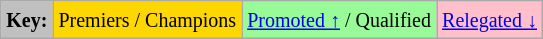<table class="wikitable">
<tr>
<td style="background:Silver;"><small><strong>Key:</strong></small></td>
<td style="background:Gold;"><small>Premiers / Champions</small></td>
<td style="background:PaleGreen;"><small><a href='#'>Promoted ↑</a> / Qualified</small></td>
<td style="background:Pink;"><small><a href='#'>Relegated ↓</a></small></td>
</tr>
</table>
